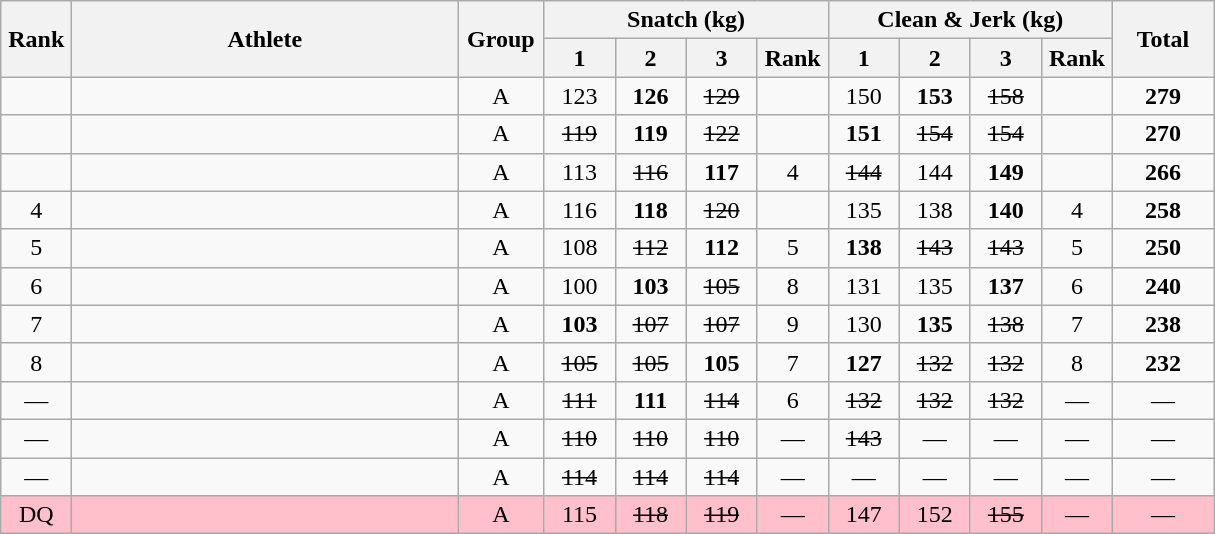<table class = "wikitable" style="text-align:center;">
<tr>
<th rowspan=2 width=40>Rank</th>
<th rowspan=2 width=250>Athlete</th>
<th rowspan=2 width=50>Group</th>
<th colspan=4>Snatch (kg)</th>
<th colspan=4>Clean & Jerk (kg)</th>
<th rowspan=2 width=60>Total</th>
</tr>
<tr>
<th width=40>1</th>
<th width=40>2</th>
<th width=40>3</th>
<th width=40>Rank</th>
<th width=40>1</th>
<th width=40>2</th>
<th width=40>3</th>
<th width=40>Rank</th>
</tr>
<tr>
<td></td>
<td align=left></td>
<td>A</td>
<td>123</td>
<td><strong>126</strong></td>
<td><s>129</s></td>
<td></td>
<td>150</td>
<td><strong>153</strong></td>
<td><s>158</s></td>
<td></td>
<td><strong>279</strong></td>
</tr>
<tr>
<td></td>
<td align=left></td>
<td>A</td>
<td><s>119</s></td>
<td><strong>119</strong></td>
<td><s>122</s></td>
<td></td>
<td><strong>151</strong></td>
<td><s>154</s></td>
<td><s>154</s></td>
<td></td>
<td><strong>270</strong></td>
</tr>
<tr>
<td></td>
<td align=left></td>
<td>A</td>
<td>113</td>
<td><s>116</s></td>
<td><strong>117</strong></td>
<td>4</td>
<td><s>144</s></td>
<td>144</td>
<td><strong>149</strong></td>
<td></td>
<td><strong>266</strong></td>
</tr>
<tr>
<td>4</td>
<td align="left"></td>
<td>A</td>
<td>116</td>
<td><strong>118</strong></td>
<td><s>120</s></td>
<td></td>
<td>135</td>
<td>138</td>
<td><strong>140</strong></td>
<td>4</td>
<td><strong>258</strong></td>
</tr>
<tr>
<td>5</td>
<td align="left"></td>
<td>A</td>
<td>108</td>
<td><s>112</s></td>
<td><strong>112</strong></td>
<td>5</td>
<td><strong>138</strong></td>
<td><s>143</s></td>
<td><s>143</s></td>
<td>5</td>
<td><strong>250</strong></td>
</tr>
<tr>
<td>6</td>
<td align="left"></td>
<td>A</td>
<td>100</td>
<td><strong>103</strong></td>
<td><s>105</s></td>
<td>8</td>
<td>131</td>
<td>135</td>
<td><strong>137</strong></td>
<td>6</td>
<td><strong>240</strong></td>
</tr>
<tr>
<td>7</td>
<td align="left"></td>
<td>A</td>
<td><strong>103</strong></td>
<td><s>107</s></td>
<td><s>107</s></td>
<td>9</td>
<td>130</td>
<td><strong>135</strong></td>
<td><s>138</s></td>
<td>7</td>
<td><strong>238</strong></td>
</tr>
<tr>
<td>8</td>
<td align="left"></td>
<td>A</td>
<td><s>105</s></td>
<td><s>105</s></td>
<td><strong>105</strong></td>
<td>7</td>
<td><strong>127</strong></td>
<td><s>132</s></td>
<td><s>132</s></td>
<td>8</td>
<td><strong>232</strong></td>
</tr>
<tr>
<td>—</td>
<td align=left></td>
<td>A</td>
<td><s>111</s></td>
<td><strong>111</strong></td>
<td><s>114</s></td>
<td>6</td>
<td><s>132</s></td>
<td><s>132</s></td>
<td><s>132</s></td>
<td>—</td>
<td>—</td>
</tr>
<tr>
<td>—</td>
<td align=left></td>
<td>A</td>
<td><s>110</s></td>
<td><s>110</s></td>
<td><s>110</s></td>
<td>—</td>
<td><s>143</s></td>
<td>—</td>
<td>—</td>
<td>—</td>
<td>—</td>
</tr>
<tr>
<td>—</td>
<td align=left></td>
<td>A</td>
<td><s>114</s></td>
<td><s>114</s></td>
<td><s>114</s></td>
<td>—</td>
<td>—</td>
<td>—</td>
<td>—</td>
<td>—</td>
<td>—</td>
</tr>
<tr bgcolor=pink>
<td>DQ</td>
<td align="left"></td>
<td>A</td>
<td>115</td>
<td><s>118</s></td>
<td><s>119</s></td>
<td>—</td>
<td>147</td>
<td>152</td>
<td><s>155</s></td>
<td>—</td>
<td>—</td>
</tr>
</table>
